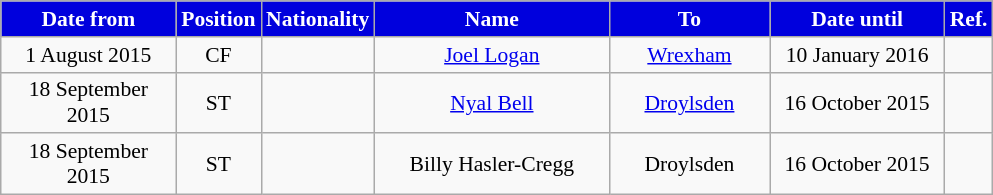<table class="wikitable"  style="text-align:center; font-size:90%; ">
<tr>
<th style="background:#0000DD; color:#FFFFFF; width:110px;">Date from</th>
<th style="background:#0000DD; color:#FFFFFF; width:50px;">Position</th>
<th style="background:#0000DD; color:#FFFFFF; width:50px;">Nationality</th>
<th style="background:#0000DD; color:#FFFFFF; width:150px;">Name</th>
<th style="background:#0000DD; color:#FFFFFF; width:100px;">To</th>
<th style="background:#0000DD; color:#FFFFFF; width:110px;">Date until</th>
<th style="background:#0000DD; color:#FFFFFF; width:25px;">Ref.</th>
</tr>
<tr>
<td>1 August 2015</td>
<td>CF</td>
<td></td>
<td><a href='#'>Joel Logan</a></td>
<td><a href='#'>Wrexham</a></td>
<td>10 January 2016</td>
<td></td>
</tr>
<tr>
<td>18 September 2015</td>
<td>ST</td>
<td></td>
<td><a href='#'>Nyal Bell</a></td>
<td><a href='#'>Droylsden</a></td>
<td>16 October 2015</td>
<td></td>
</tr>
<tr>
<td>18 September 2015</td>
<td>ST</td>
<td></td>
<td>Billy Hasler-Cregg</td>
<td>Droylsden</td>
<td>16 October 2015</td>
<td></td>
</tr>
</table>
